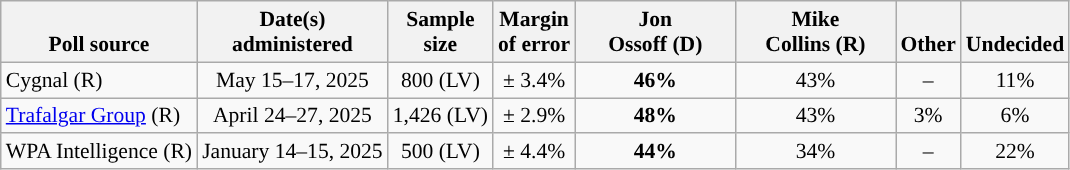<table class="wikitable" style="font-size:90%;text-align:center;">
<tr valign=bottom>
<th>Poll source</th>
<th>Date(s)<br>administered</th>
<th>Sample<br>size</th>
<th>Margin<br>of error</th>
<th style="width:100px;">Jon<br>Ossoff (D)</th>
<th style="width:100px;">Mike<br>Collins (R)</th>
<th>Other</th>
<th>Undecided</th>
</tr>
<tr>
<td style="text-align:left;">Cygnal (R)</td>
<td>May 15–17, 2025</td>
<td>800 (LV)</td>
<td>± 3.4%</td>
<td style="background-color:"><strong>46%</strong></td>
<td>43%</td>
<td>–</td>
<td>11%</td>
</tr>
<tr>
<td style="text-align:left;"><a href='#'>Trafalgar Group</a> (R)</td>
<td>April 24–27, 2025</td>
<td>1,426 (LV)</td>
<td>± 2.9%</td>
<td style="background-color:"><strong>48%</strong></td>
<td>43%</td>
<td>3%</td>
<td>6%</td>
</tr>
<tr>
<td style="text-align:left;">WPA Intelligence (R)</td>
<td>January 14–15, 2025</td>
<td>500 (LV)</td>
<td>± 4.4%</td>
<td style="background-color:"><strong>44%</strong></td>
<td>34%</td>
<td>–</td>
<td>22%</td>
</tr>
</table>
